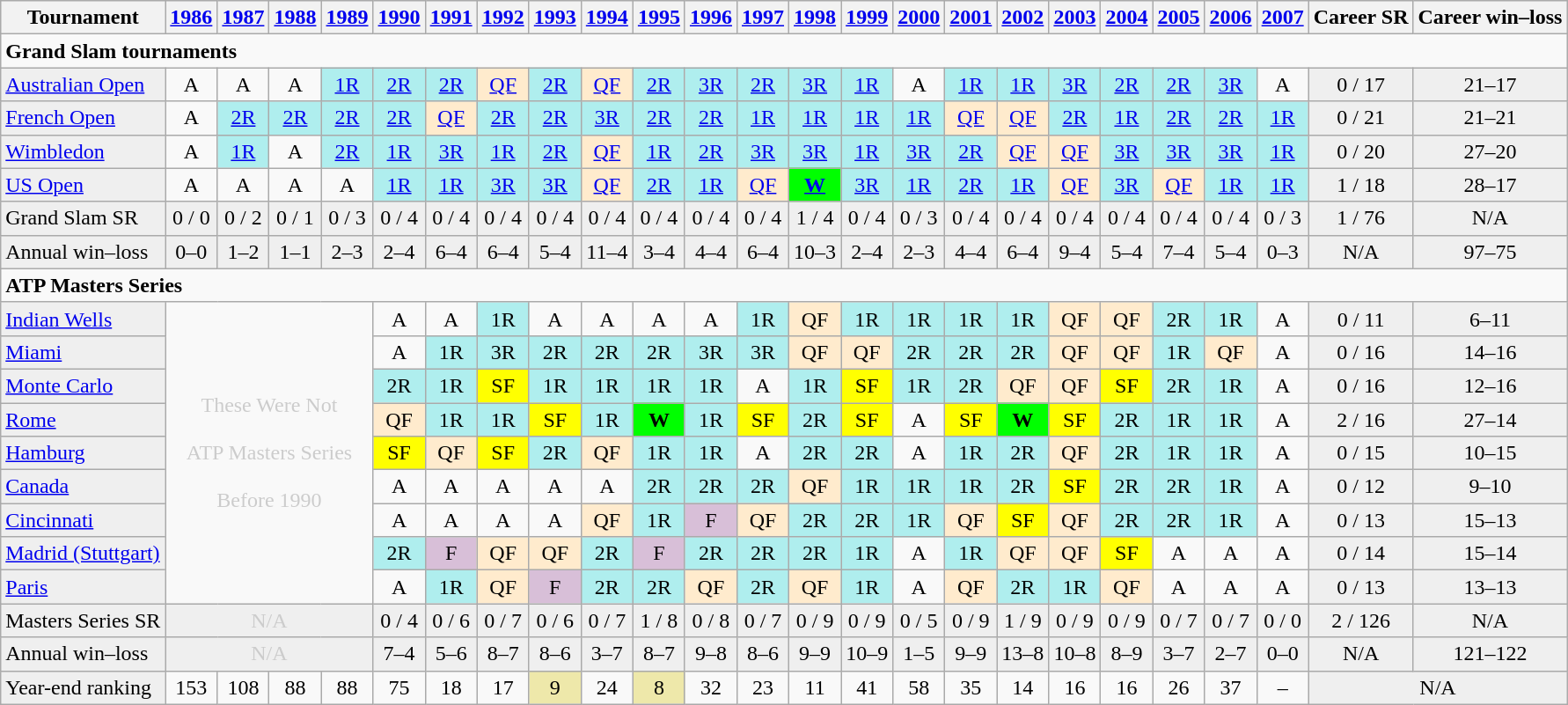<table class="wikitable">
<tr style="background:#efefef;">
<th>Tournament</th>
<th><a href='#'>1986</a></th>
<th><a href='#'>1987</a></th>
<th><a href='#'>1988</a></th>
<th><a href='#'>1989</a></th>
<th><a href='#'>1990</a></th>
<th><a href='#'>1991</a></th>
<th><a href='#'>1992</a></th>
<th><a href='#'>1993</a></th>
<th><a href='#'>1994</a></th>
<th><a href='#'>1995</a></th>
<th><a href='#'>1996</a></th>
<th><a href='#'>1997</a></th>
<th><a href='#'>1998</a></th>
<th><a href='#'>1999</a></th>
<th><a href='#'>2000</a></th>
<th><a href='#'>2001</a></th>
<th><a href='#'>2002</a></th>
<th><a href='#'>2003</a></th>
<th><a href='#'>2004</a></th>
<th><a href='#'>2005</a></th>
<th><a href='#'>2006</a></th>
<th><a href='#'>2007</a></th>
<th>Career SR</th>
<th>Career win–loss</th>
</tr>
<tr>
<td colspan="25"><strong>Grand Slam tournaments</strong></td>
</tr>
<tr>
<td style="background:#efefef;"><a href='#'>Australian Open</a></td>
<td style="text-align:center;">A</td>
<td style="text-align:center;">A</td>
<td style="text-align:center;">A</td>
<td style="text-align:center; background:#afeeee;"><a href='#'>1R</a></td>
<td style="text-align:center; background:#afeeee;"><a href='#'>2R</a></td>
<td style="text-align:center; background:#afeeee;"><a href='#'>2R</a></td>
<td style="text-align:center; background:#ffebcd;"><a href='#'>QF</a></td>
<td style="text-align:center; background:#afeeee;"><a href='#'>2R</a></td>
<td style="text-align:center; background:#ffebcd;"><a href='#'>QF</a></td>
<td style="text-align:center; background:#afeeee;"><a href='#'>2R</a></td>
<td style="text-align:center; background:#afeeee;"><a href='#'>3R</a></td>
<td style="text-align:center; background:#afeeee;"><a href='#'>2R</a></td>
<td style="text-align:center; background:#afeeee;"><a href='#'>3R</a></td>
<td style="text-align:center; background:#afeeee;"><a href='#'>1R</a></td>
<td style="text-align:center;">A</td>
<td style="text-align:center; background:#afeeee;"><a href='#'>1R</a></td>
<td style="text-align:center; background:#afeeee;"><a href='#'>1R</a></td>
<td style="text-align:center; background:#afeeee;"><a href='#'>3R</a></td>
<td style="text-align:center; background:#afeeee;"><a href='#'>2R</a></td>
<td style="text-align:center; background:#afeeee;"><a href='#'>2R</a></td>
<td style="text-align:center; background:#afeeee;"><a href='#'>3R</a></td>
<td style="text-align:center;">A</td>
<td style="text-align:center; background:#efefef;">0 / 17</td>
<td style="text-align:center; background:#efefef;">21–17</td>
</tr>
<tr>
<td style="background:#efefef;"><a href='#'>French Open</a></td>
<td style="text-align:center;">A</td>
<td style="text-align:center; background:#afeeee;"><a href='#'>2R</a></td>
<td style="text-align:center; background:#afeeee;"><a href='#'>2R</a></td>
<td style="text-align:center; background:#afeeee;"><a href='#'>2R</a></td>
<td style="text-align:center; background:#afeeee;"><a href='#'>2R</a></td>
<td style="text-align:center; background:#ffebcd;"><a href='#'>QF</a></td>
<td style="text-align:center; background:#afeeee;"><a href='#'>2R</a></td>
<td style="text-align:center; background:#afeeee;"><a href='#'>2R</a></td>
<td style="text-align:center; background:#afeeee;"><a href='#'>3R</a></td>
<td style="text-align:center; background:#afeeee;"><a href='#'>2R</a></td>
<td style="text-align:center; background:#afeeee;"><a href='#'>2R</a></td>
<td style="text-align:center; background:#afeeee;"><a href='#'>1R</a></td>
<td style="text-align:center; background:#afeeee;"><a href='#'>1R</a></td>
<td style="text-align:center; background:#afeeee;"><a href='#'>1R</a></td>
<td style="text-align:center; background:#afeeee;"><a href='#'>1R</a></td>
<td style="text-align:center; background:#ffebcd;"><a href='#'>QF</a></td>
<td style="text-align:center; background:#ffebcd;"><a href='#'>QF</a></td>
<td style="text-align:center; background:#afeeee;"><a href='#'>2R</a></td>
<td style="text-align:center; background:#afeeee;"><a href='#'>1R</a></td>
<td style="text-align:center; background:#afeeee;"><a href='#'>2R</a></td>
<td style="text-align:center; background:#afeeee;"><a href='#'>2R</a></td>
<td style="text-align:center; background:#afeeee;"><a href='#'>1R</a></td>
<td style="text-align:center; background:#efefef;">0 / 21</td>
<td style="text-align:center; background:#efefef;">21–21</td>
</tr>
<tr>
<td style="background:#efefef;"><a href='#'>Wimbledon</a></td>
<td style="text-align:center;">A</td>
<td style="text-align:center; background:#afeeee;"><a href='#'>1R</a></td>
<td style="text-align:center;">A</td>
<td style="text-align:center; background:#afeeee;"><a href='#'>2R</a></td>
<td style="text-align:center; background:#afeeee;"><a href='#'>1R</a></td>
<td style="text-align:center; background:#afeeee;"><a href='#'>3R</a></td>
<td style="text-align:center; background:#afeeee;"><a href='#'>1R</a></td>
<td style="text-align:center; background:#afeeee;"><a href='#'>2R</a></td>
<td style="text-align:center; background:#ffebcd;"><a href='#'>QF</a></td>
<td style="text-align:center; background:#afeeee;"><a href='#'>1R</a></td>
<td style="text-align:center; background:#afeeee;"><a href='#'>2R</a></td>
<td style="text-align:center; background:#afeeee;"><a href='#'>3R</a></td>
<td style="text-align:center; background:#afeeee;"><a href='#'>3R</a></td>
<td style="text-align:center; background:#afeeee;"><a href='#'>1R</a></td>
<td style="text-align:center; background:#afeeee;"><a href='#'>3R</a></td>
<td style="text-align:center; background:#afeeee;"><a href='#'>2R</a></td>
<td style="text-align:center; background:#ffebcd;"><a href='#'>QF</a></td>
<td style="text-align:center; background:#ffebcd;"><a href='#'>QF</a></td>
<td style="text-align:center; background:#afeeee;"><a href='#'>3R</a></td>
<td style="text-align:center; background:#afeeee;"><a href='#'>3R</a></td>
<td style="text-align:center; background:#afeeee;"><a href='#'>3R</a></td>
<td style="text-align:center; background:#afeeee;"><a href='#'>1R</a></td>
<td style="text-align:center; background:#efefef;">0 / 20</td>
<td style="text-align:center; background:#efefef;">27–20</td>
</tr>
<tr>
<td style="background:#efefef;"><a href='#'>US Open</a></td>
<td style="text-align:center;">A</td>
<td style="text-align:center;">A</td>
<td style="text-align:center;">A</td>
<td style="text-align:center;">A</td>
<td style="text-align:center; background:#afeeee;"><a href='#'>1R</a></td>
<td style="text-align:center; background:#afeeee;"><a href='#'>1R</a></td>
<td style="text-align:center; background:#afeeee;"><a href='#'>3R</a></td>
<td style="text-align:center; background:#afeeee;"><a href='#'>3R</a></td>
<td style="text-align:center; background:#ffebcd;"><a href='#'>QF</a></td>
<td style="text-align:center; background:#afeeee;"><a href='#'>2R</a></td>
<td style="text-align:center; background:#afeeee;"><a href='#'>1R</a></td>
<td style="text-align:center; background:#ffebcd;"><a href='#'>QF</a></td>
<td style="text-align:center; background:#0f0;"><a href='#'><strong>W</strong></a></td>
<td style="text-align:center; background:#afeeee;"><a href='#'>3R</a></td>
<td style="text-align:center; background:#afeeee;"><a href='#'>1R</a></td>
<td style="text-align:center; background:#afeeee;"><a href='#'>2R</a></td>
<td style="text-align:center; background:#afeeee;"><a href='#'>1R</a></td>
<td style="text-align:center; background:#ffebcd;"><a href='#'>QF</a></td>
<td style="text-align:center; background:#afeeee;"><a href='#'>3R</a></td>
<td style="text-align:center; background:#ffebcd;"><a href='#'>QF</a></td>
<td style="text-align:center; background:#afeeee;"><a href='#'>1R</a></td>
<td style="text-align:center; background:#afeeee;"><a href='#'>1R</a></td>
<td style="text-align:center; background:#efefef;">1 / 18</td>
<td style="text-align:center; background:#efefef;">28–17</td>
</tr>
<tr style="background:#efefef;">
<td>Grand Slam SR</td>
<td style="text-align:center;">0 / 0</td>
<td style="text-align:center;">0 / 2</td>
<td style="text-align:center;">0 / 1</td>
<td style="text-align:center;">0 / 3</td>
<td style="text-align:center;">0 / 4</td>
<td style="text-align:center;">0 / 4</td>
<td style="text-align:center;">0 / 4</td>
<td style="text-align:center;">0 / 4</td>
<td style="text-align:center;">0 / 4</td>
<td style="text-align:center;">0 / 4</td>
<td style="text-align:center;">0 / 4</td>
<td style="text-align:center;">0 / 4</td>
<td style="text-align:center;">1 / 4</td>
<td style="text-align:center;">0 / 4</td>
<td style="text-align:center;">0 / 3</td>
<td style="text-align:center;">0 / 4</td>
<td style="text-align:center;">0 / 4</td>
<td style="text-align:center;">0 / 4</td>
<td style="text-align:center;">0 / 4</td>
<td style="text-align:center;">0 / 4</td>
<td style="text-align:center;">0 / 4</td>
<td style="text-align:center;">0 / 3</td>
<td style="text-align:center;">1 / 76</td>
<td style="text-align:center; ">N/A</td>
</tr>
<tr>
<td style="background:#EFEFEF;">Annual win–loss</td>
<td style="text-align:center; background:#efefef;">0–0</td>
<td style="text-align:center; background:#efefef;">1–2</td>
<td style="text-align:center; background:#efefef;">1–1</td>
<td style="text-align:center; background:#efefef;">2–3</td>
<td style="text-align:center; background:#efefef;">2–4</td>
<td style="text-align:center; background:#efefef;">6–4</td>
<td style="text-align:center; background:#efefef;">6–4</td>
<td style="text-align:center; background:#efefef;">5–4</td>
<td style="text-align:center; background:#efefef;">11–4</td>
<td style="text-align:center; background:#efefef;">3–4</td>
<td style="text-align:center; background:#efefef;">4–4</td>
<td style="text-align:center; background:#efefef;">6–4</td>
<td style="text-align:center; background:#efefef;">10–3</td>
<td style="text-align:center; background:#efefef;">2–4</td>
<td style="text-align:center; background:#efefef;">2–3</td>
<td style="text-align:center; background:#efefef;">4–4</td>
<td style="text-align:center; background:#efefef;">6–4</td>
<td style="text-align:center; background:#efefef;">9–4</td>
<td style="text-align:center; background:#efefef;">5–4</td>
<td style="text-align:center; background:#efefef;">7–4</td>
<td style="text-align:center; background:#efefef;">5–4</td>
<td style="text-align:center; background:#efefef;">0–3</td>
<td style="text-align:center; background:#efefef;">N/A</td>
<td style="text-align:center; background:#efefef;">97–75</td>
</tr>
<tr>
<td colspan="25"><strong>ATP Masters Series</strong></td>
</tr>
<tr>
<td style="background:#EFEFEF;"><a href='#'>Indian Wells</a></td>
<td colspan="4" rowspan="9" style="text-align:center; color:#ccc;">These Were Not<br><br>ATP Masters Series<br><br>Before 1990</td>
<td style="text-align:center;">A</td>
<td style="text-align:center;">A</td>
<td style="text-align:center; background:#afeeee;">1R</td>
<td style="text-align:center;">A</td>
<td style="text-align:center;">A</td>
<td style="text-align:center;">A</td>
<td style="text-align:center;">A</td>
<td style="text-align:center; background:#afeeee;">1R</td>
<td style="text-align:center; background:#ffebcd;">QF</td>
<td style="text-align:center; background:#afeeee;">1R</td>
<td style="text-align:center; background:#afeeee;">1R</td>
<td style="text-align:center; background:#afeeee;">1R</td>
<td style="text-align:center; background:#afeeee;">1R</td>
<td style="text-align:center; background:#ffebcd;">QF</td>
<td style="text-align:center; background:#ffebcd;">QF</td>
<td style="text-align:center; background:#afeeee;">2R</td>
<td style="text-align:center; background:#afeeee;">1R</td>
<td style="text-align:center;">A</td>
<td style="text-align:center; background:#efefef;">0 / 11</td>
<td style="text-align:center; background:#efefef;">6–11</td>
</tr>
<tr>
<td style="background:#EFEFEF;"><a href='#'>Miami</a></td>
<td style="text-align:center;">A</td>
<td style="text-align:center; background:#afeeee;">1R</td>
<td style="text-align:center; background:#afeeee;">3R</td>
<td style="text-align:center; background:#afeeee;">2R</td>
<td style="text-align:center; background:#afeeee;">2R</td>
<td style="text-align:center; background:#afeeee;">2R</td>
<td style="text-align:center; background:#afeeee;">3R</td>
<td style="text-align:center; background:#afeeee;">3R</td>
<td style="text-align:center; background:#ffebcd;">QF</td>
<td style="text-align:center; background:#ffebcd;">QF</td>
<td style="text-align:center; background:#afeeee;">2R</td>
<td style="text-align:center; background:#afeeee;">2R</td>
<td style="text-align:center; background:#afeeee;">2R</td>
<td style="text-align:center; background:#ffebcd;">QF</td>
<td style="text-align:center; background:#ffebcd;">QF</td>
<td style="text-align:center; background:#afeeee;">1R</td>
<td style="text-align:center; background:#ffebcd;">QF</td>
<td style="text-align:center;">A</td>
<td style="text-align:center; background:#efefef;">0 / 16</td>
<td style="text-align:center; background:#efefef;">14–16</td>
</tr>
<tr>
<td style="background:#EFEFEF;"><a href='#'>Monte Carlo</a></td>
<td style="text-align:center; background:#afeeee;">2R</td>
<td style="text-align:center; background:#afeeee;">1R</td>
<td style="text-align:center; background:yellow;">SF</td>
<td style="text-align:center; background:#afeeee;">1R</td>
<td style="text-align:center; background:#afeeee;">1R</td>
<td style="text-align:center; background:#afeeee;">1R</td>
<td style="text-align:center; background:#afeeee;">1R</td>
<td style="text-align:center;">A</td>
<td style="text-align:center; background:#afeeee;">1R</td>
<td style="text-align:center; background:yellow;">SF</td>
<td style="text-align:center; background:#afeeee;">1R</td>
<td style="text-align:center; background:#afeeee;">2R</td>
<td style="text-align:center; background:#ffebcd;">QF</td>
<td style="text-align:center; background:#ffebcd;">QF</td>
<td style="text-align:center; background:yellow;">SF</td>
<td style="text-align:center; background:#afeeee;">2R</td>
<td style="text-align:center; background:#afeeee;">1R</td>
<td style="text-align:center;">A</td>
<td style="text-align:center; background:#efefef;">0 / 16</td>
<td style="text-align:center; background:#efefef;">12–16</td>
</tr>
<tr>
<td style="background:#EFEFEF;"><a href='#'>Rome</a></td>
<td style="text-align:center; background:#ffebcd;">QF</td>
<td style="text-align:center; background:#afeeee;">1R</td>
<td style="text-align:center; background:#afeeee;">1R</td>
<td style="text-align:center; background:yellow;">SF</td>
<td style="text-align:center; background:#afeeee;">1R</td>
<td style="text-align:center; background:#0f0;"><strong>W</strong></td>
<td style="text-align:center; background:#afeeee;">1R</td>
<td style="text-align:center; background:yellow;">SF</td>
<td style="text-align:center; background:#afeeee;">2R</td>
<td style="text-align:center; background:yellow;">SF</td>
<td style="text-align:center;">A</td>
<td style="text-align:center; background:yellow;">SF</td>
<td style="text-align:center; background:#0f0;"><strong>W</strong></td>
<td style="text-align:center; background:yellow;">SF</td>
<td style="text-align:center; background:#afeeee;">2R</td>
<td style="text-align:center; background:#afeeee;">1R</td>
<td style="text-align:center; background:#afeeee;">1R</td>
<td style="text-align:center;">A</td>
<td style="text-align:center; background:#efefef;">2 / 16</td>
<td style="text-align:center; background:#efefef;">27–14</td>
</tr>
<tr>
<td style="background:#EFEFEF;"><a href='#'>Hamburg</a></td>
<td style="text-align:center; background:yellow;">SF</td>
<td style="text-align:center; background:#ffebcd;">QF</td>
<td style="text-align:center; background:yellow;">SF</td>
<td style="text-align:center; background:#afeeee;">2R</td>
<td style="text-align:center; background:#ffebcd;">QF</td>
<td style="text-align:center; background:#afeeee;">1R</td>
<td style="text-align:center; background:#afeeee;">1R</td>
<td style="text-align:center;">A</td>
<td style="text-align:center; background:#afeeee;">2R</td>
<td style="text-align:center; background:#afeeee;">2R</td>
<td style="text-align:center;">A</td>
<td style="text-align:center; background:#afeeee;">1R</td>
<td style="text-align:center; background:#afeeee;">2R</td>
<td style="text-align:center; background:#ffebcd;">QF</td>
<td style="text-align:center; background:#afeeee;">2R</td>
<td style="text-align:center; background:#afeeee;">1R</td>
<td style="text-align:center; background:#afeeee;">1R</td>
<td style="text-align:center;">A</td>
<td style="text-align:center; background:#efefef;">0 / 15</td>
<td style="text-align:center; background:#efefef;">10–15</td>
</tr>
<tr>
<td style="background:#EFEFEF;"><a href='#'>Canada</a></td>
<td style="text-align:center;">A</td>
<td style="text-align:center;">A</td>
<td style="text-align:center;">A</td>
<td style="text-align:center;">A</td>
<td style="text-align:center;">A</td>
<td style="text-align:center; background:#afeeee;">2R</td>
<td style="text-align:center; background:#afeeee;">2R</td>
<td style="text-align:center; background:#afeeee;">2R</td>
<td style="text-align:center; background:#ffebcd;">QF</td>
<td style="text-align:center; background:#afeeee;">1R</td>
<td style="text-align:center; background:#afeeee;">1R</td>
<td style="text-align:center; background:#afeeee;">1R</td>
<td style="text-align:center; background:#afeeee;">2R</td>
<td style="text-align:center; background:yellow;">SF</td>
<td style="text-align:center; background:#afeeee;">2R</td>
<td style="text-align:center; background:#afeeee;">2R</td>
<td style="text-align:center; background:#afeeee;">1R</td>
<td style="text-align:center;">A</td>
<td style="text-align:center; background:#efefef;">0 / 12</td>
<td style="text-align:center; background:#efefef;">9–10</td>
</tr>
<tr>
<td style="background:#EFEFEF;"><a href='#'>Cincinnati</a></td>
<td style="text-align:center;">A</td>
<td style="text-align:center;">A</td>
<td style="text-align:center;">A</td>
<td style="text-align:center;">A</td>
<td style="text-align:center; background:#ffebcd;">QF</td>
<td style="text-align:center; background:#afeeee;">1R</td>
<td style="text-align:center; background:thistle;">F</td>
<td style="text-align:center; background:#ffebcd;">QF</td>
<td style="text-align:center; background:#afeeee;">2R</td>
<td style="text-align:center; background:#afeeee;">2R</td>
<td style="text-align:center; background:#afeeee;">1R</td>
<td style="text-align:center; background:#ffebcd;">QF</td>
<td style="text-align:center; background:yellow;">SF</td>
<td style="text-align:center; background:#ffebcd;">QF</td>
<td style="text-align:center; background:#afeeee;">2R</td>
<td style="text-align:center; background:#afeeee;">2R</td>
<td style="text-align:center; background:#afeeee;">1R</td>
<td style="text-align:center;">A</td>
<td style="text-align:center; background:#efefef;">0 / 13</td>
<td style="text-align:center; background:#efefef;">15–13</td>
</tr>
<tr>
<td style="background:#EFEFEF;"><a href='#'>Madrid (Stuttgart)</a></td>
<td style="text-align:center; background:#afeeee;">2R</td>
<td style="text-align:center; background:thistle;">F</td>
<td style="text-align:center; background:#ffebcd;">QF</td>
<td style="text-align:center; background:#ffebcd;">QF</td>
<td style="text-align:center; background:#afeeee;">2R</td>
<td style="text-align:center; background:thistle;">F</td>
<td style="text-align:center; background:#afeeee;">2R</td>
<td style="text-align:center; background:#afeeee;">2R</td>
<td style="text-align:center; background:#afeeee;">2R</td>
<td style="text-align:center; background:#afeeee;">1R</td>
<td style="text-align:center;">A</td>
<td style="text-align:center; background:#afeeee;">1R</td>
<td style="text-align:center; background:#ffebcd;">QF</td>
<td style="text-align:center; background:#ffebcd;">QF</td>
<td style="text-align:center; background:yellow;">SF</td>
<td style="text-align:center;">A</td>
<td style="text-align:center;">A</td>
<td style="text-align:center;">A</td>
<td style="text-align:center; background:#efefef;">0 / 14</td>
<td style="text-align:center; background:#efefef;">15–14</td>
</tr>
<tr>
<td style="background:#EFEFEF;"><a href='#'>Paris</a></td>
<td style="text-align:center;">A</td>
<td style="text-align:center; background:#afeeee;">1R</td>
<td style="text-align:center; background:#ffebcd;">QF</td>
<td style="text-align:center; background:thistle;">F</td>
<td style="text-align:center; background:#afeeee;">2R</td>
<td style="text-align:center; background:#afeeee;">2R</td>
<td style="text-align:center; background:#ffebcd;">QF</td>
<td style="text-align:center; background:#afeeee;">2R</td>
<td style="text-align:center; background:#ffebcd;">QF</td>
<td style="text-align:center; background:#afeeee;">1R</td>
<td style="text-align:center;">A</td>
<td style="text-align:center; background:#ffebcd;">QF</td>
<td style="text-align:center; background:#afeeee;">2R</td>
<td style="text-align:center; background:#afeeee;">1R</td>
<td style="text-align:center; background:#ffebcd;">QF</td>
<td style="text-align:center;">A</td>
<td style="text-align:center;">A</td>
<td style="text-align:center;">A</td>
<td style="text-align:center; background:#efefef;">0 / 13</td>
<td style="text-align:center; background:#efefef;">13–13</td>
</tr>
<tr style="background:#efefef;">
<td>Masters Series SR</td>
<td colspan="4" style="text-align:center; color:#ccc;">N/A</td>
<td style="text-align:center;">0 / 4</td>
<td style="text-align:center;">0 / 6</td>
<td style="text-align:center;">0 / 7</td>
<td style="text-align:center;">0 / 6</td>
<td style="text-align:center;">0 / 7</td>
<td style="text-align:center;">1 / 8</td>
<td style="text-align:center;">0 / 8</td>
<td style="text-align:center;">0 / 7</td>
<td style="text-align:center;">0 / 9</td>
<td style="text-align:center;">0 / 9</td>
<td style="text-align:center;">0 / 5</td>
<td style="text-align:center;">0 / 9</td>
<td style="text-align:center;">1 / 9</td>
<td style="text-align:center;">0 / 9</td>
<td style="text-align:center;">0 / 9</td>
<td style="text-align:center;">0 / 7</td>
<td style="text-align:center;">0 / 7</td>
<td style="text-align:center;">0 / 0</td>
<td style="text-align:center;">2 / 126</td>
<td style="text-align:center; ">N/A</td>
</tr>
<tr style="background:#efefef;">
<td style="background:#EFEFEF;">Annual win–loss</td>
<td colspan="4" style="text-align:center; color:#ccc;">N/A</td>
<td style="text-align:center; ">7–4</td>
<td style="text-align:center; ">5–6</td>
<td style="text-align:center; ">8–7</td>
<td style="text-align:center; ">8–6</td>
<td style="text-align:center; ">3–7</td>
<td style="text-align:center; ">8–7</td>
<td style="text-align:center; ">9–8</td>
<td style="text-align:center; ">8–6</td>
<td style="text-align:center; ">9–9</td>
<td style="text-align:center; ">10–9</td>
<td style="text-align:center; ">1–5</td>
<td style="text-align:center; ">9–9</td>
<td style="text-align:center; ">13–8</td>
<td style="text-align:center; ">10–8</td>
<td style="text-align:center; ">8–9</td>
<td style="text-align:center; ">3–7</td>
<td style="text-align:center; ">2–7</td>
<td style="text-align:center; ">0–0</td>
<td style="text-align:center; ">N/A</td>
<td style="text-align:center; ">121–122</td>
</tr>
<tr>
<td style="background:#EFEFEF;">Year-end ranking</td>
<td style="text-align:center;">153</td>
<td style="text-align:center;">108</td>
<td style="text-align:center;">88</td>
<td style="text-align:center;">88</td>
<td style="text-align:center;">75</td>
<td style="text-align:center;">18</td>
<td style="text-align:center;">17</td>
<td style="text-align:center; background:#eee8aa;">9</td>
<td style="text-align:center;">24</td>
<td style="text-align:center; background:#eee8aa;">8</td>
<td style="text-align:center;">32</td>
<td style="text-align:center;">23</td>
<td style="text-align:center;">11</td>
<td style="text-align:center;">41</td>
<td style="text-align:center;">58</td>
<td style="text-align:center;">35</td>
<td style="text-align:center;">14</td>
<td style="text-align:center;">16</td>
<td style="text-align:center;">16</td>
<td style="text-align:center;">26</td>
<td style="text-align:center;">37</td>
<td style="text-align:center;">–</td>
<td colspan="2"  style="text-align:center; background:#efefef;">N/A</td>
</tr>
</table>
